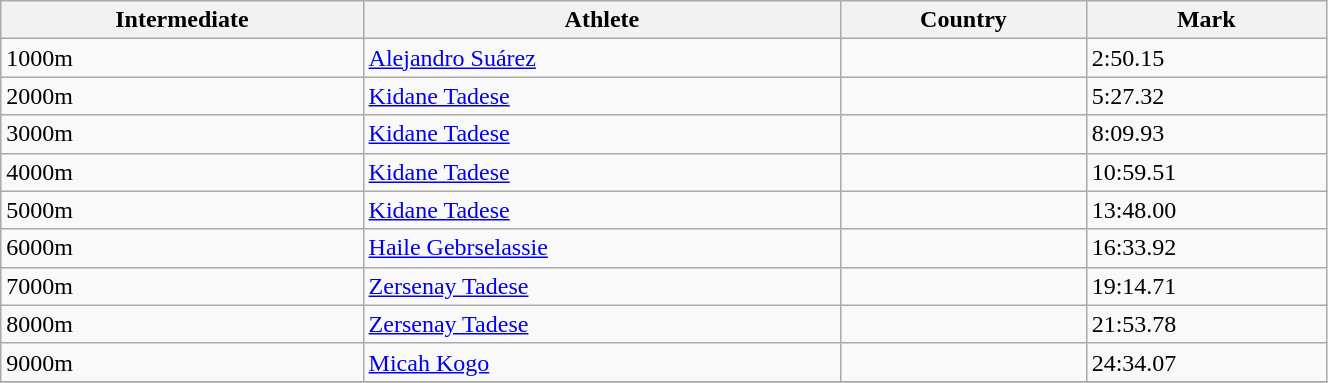<table class="wikitable" width=70%>
<tr>
<th>Intermediate</th>
<th>Athlete</th>
<th>Country</th>
<th>Mark</th>
</tr>
<tr>
<td>1000m</td>
<td><a href='#'>Alejandro Suárez</a></td>
<td></td>
<td>2:50.15</td>
</tr>
<tr>
<td>2000m</td>
<td><a href='#'>Kidane Tadese</a></td>
<td></td>
<td>5:27.32</td>
</tr>
<tr>
<td>3000m</td>
<td><a href='#'>Kidane Tadese</a></td>
<td></td>
<td>8:09.93</td>
</tr>
<tr>
<td>4000m</td>
<td><a href='#'>Kidane Tadese</a></td>
<td></td>
<td>10:59.51</td>
</tr>
<tr>
<td>5000m</td>
<td><a href='#'>Kidane Tadese</a></td>
<td></td>
<td>13:48.00</td>
</tr>
<tr>
<td>6000m</td>
<td><a href='#'>Haile Gebrselassie</a></td>
<td></td>
<td>16:33.92</td>
</tr>
<tr>
<td>7000m</td>
<td><a href='#'>Zersenay Tadese</a></td>
<td></td>
<td>19:14.71</td>
</tr>
<tr>
<td>8000m</td>
<td><a href='#'>Zersenay Tadese</a></td>
<td></td>
<td>21:53.78</td>
</tr>
<tr>
<td>9000m</td>
<td><a href='#'>Micah Kogo</a></td>
<td></td>
<td>24:34.07</td>
</tr>
<tr>
</tr>
</table>
